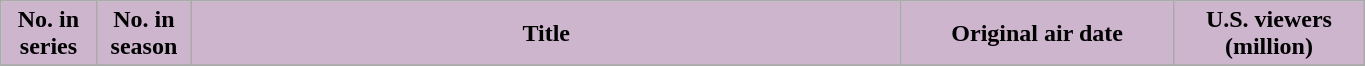<table class="wikitable plainrowheaders" style="width:72%;">
<tr>
<th scope="col" style="background-color: #CDB5CD; color: #000000;" width=7%>No. in<br>series</th>
<th scope="col" style="background-color: #CDB5CD; color: #000000;" width=7%>No. in<br>season</th>
<th scope="col" style="background-color: #CDB5CD; color: #000000;">Title</th>
<th scope="col" style="background-color: #CDB5CD; color: #000000;" width=20%>Original air date</th>
<th scope="col" style="background-color: #CDB5CD; color: #000000;" width=14%>U.S. viewers<br>(million)</th>
</tr>
<tr>
</tr>
</table>
